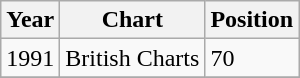<table class="wikitable">
<tr>
<th align="left">Year</th>
<th align="left">Chart</th>
<th align="left">Position</th>
</tr>
<tr>
<td align="left">1991</td>
<td align="left">British Charts</td>
<td align="left">70</td>
</tr>
<tr>
</tr>
</table>
